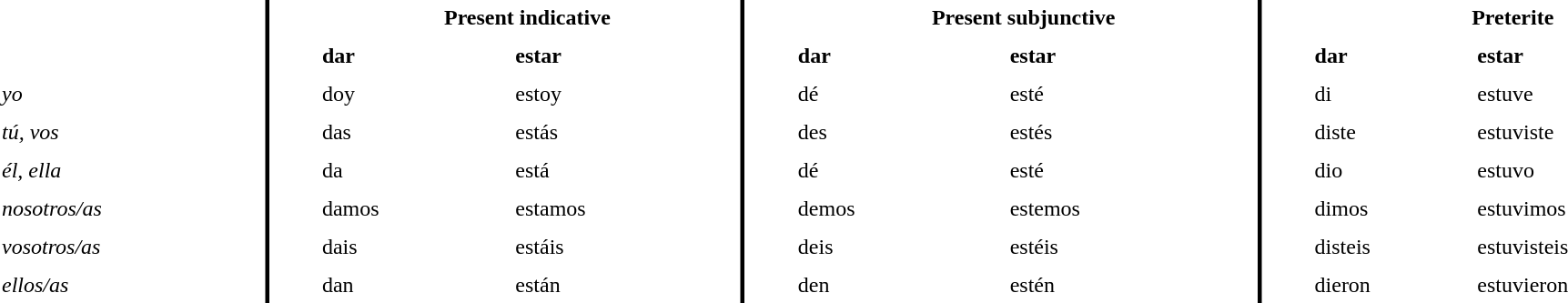<table : cellpadding="4" style="width:100%;">
<tr>
<th></th>
<th rowspan="8" style="border-style: none none none solid;"> </th>
<th colspan="2">Present indicative</th>
<th rowspan="8" style="border-style: none none none solid;"> </th>
<th colspan="2">Present subjunctive</th>
<th rowspan="8" style="border-style: none none none solid;"> </th>
<th colspan="2">Preterite</th>
</tr>
<tr>
<td></td>
<td><strong>dar</strong></td>
<td><strong>estar</strong></td>
<td><strong>dar</strong></td>
<td><strong>estar</strong></td>
<td><strong>dar</strong></td>
<td><strong>estar</strong></td>
</tr>
<tr>
<td><em>yo</em></td>
<td>doy</td>
<td>estoy</td>
<td>dé</td>
<td>esté</td>
<td>di</td>
<td>estuve</td>
</tr>
<tr>
<td><em>tú, vos</em></td>
<td>das</td>
<td>estás</td>
<td>des</td>
<td>estés</td>
<td>diste</td>
<td>estuviste</td>
</tr>
<tr>
<td><em>él, ella</em></td>
<td>da</td>
<td>está</td>
<td>dé</td>
<td>esté</td>
<td>dio</td>
<td>estuvo</td>
</tr>
<tr>
<td><em>nosotros/as</em></td>
<td>damos</td>
<td>estamos</td>
<td>demos</td>
<td>estemos</td>
<td>dimos</td>
<td>estuvimos</td>
</tr>
<tr>
<td><em>vosotros/as</em></td>
<td>dais</td>
<td>estáis</td>
<td>deis</td>
<td>estéis</td>
<td>disteis</td>
<td>estuvisteis</td>
</tr>
<tr>
<td><em>ellos/as</em></td>
<td>dan</td>
<td>están</td>
<td>den</td>
<td>estén</td>
<td>dieron</td>
<td>estuvieron</td>
</tr>
</table>
